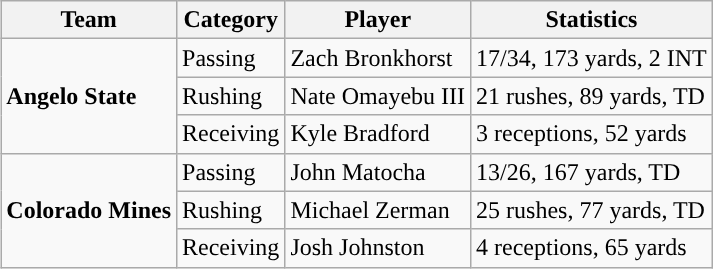<table class="wikitable" style="float: right;">
<tr>
<th>Team</th>
<th>Category</th>
<th>Player</th>
<th>Statistics</th>
</tr>
<tr>
<td rowspan=3><strong>Angelo State</strong></td>
<td>Passing</td>
<td>Zach Bronkhorst</td>
<td>17/34, 173 yards, 2 INT</td>
</tr>
<tr>
<td>Rushing</td>
<td>Nate Omayebu III</td>
<td>21 rushes, 89 yards, TD</td>
</tr>
<tr>
<td>Receiving</td>
<td>Kyle Bradford</td>
<td>3 receptions, 52 yards</td>
</tr>
<tr>
<td rowspan=3><strong>Colorado Mines</strong></td>
<td>Passing</td>
<td>John Matocha</td>
<td>13/26, 167 yards, TD</td>
</tr>
<tr>
<td>Rushing</td>
<td>Michael Zerman</td>
<td>25 rushes, 77 yards, TD</td>
</tr>
<tr>
<td>Receiving</td>
<td>Josh Johnston</td>
<td>4 receptions, 65 yards</td>
</tr>
</table>
